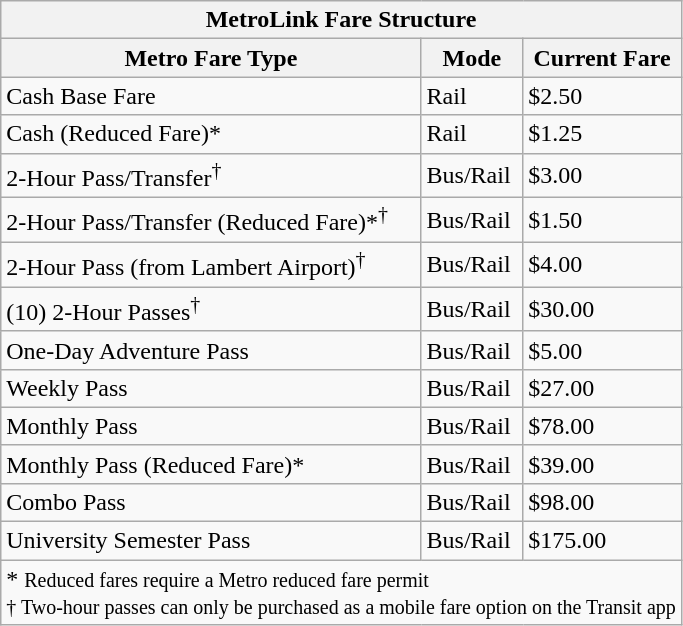<table class="wikitable">
<tr>
<th colspan="3">MetroLink Fare Structure</th>
</tr>
<tr>
<th>Metro Fare Type</th>
<th>Mode</th>
<th>Current Fare</th>
</tr>
<tr>
<td>Cash Base Fare</td>
<td>Rail</td>
<td>$2.50</td>
</tr>
<tr>
<td>Cash (Reduced Fare)*</td>
<td>Rail</td>
<td>$1.25</td>
</tr>
<tr>
<td>2-Hour Pass/Transfer<sup>†</sup></td>
<td>Bus/Rail</td>
<td>$3.00</td>
</tr>
<tr>
<td>2-Hour Pass/Transfer (Reduced Fare)*<sup>†</sup></td>
<td>Bus/Rail</td>
<td>$1.50</td>
</tr>
<tr>
<td>2-Hour Pass (from Lambert Airport)<sup>†</sup></td>
<td>Bus/Rail</td>
<td>$4.00</td>
</tr>
<tr>
<td>(10) 2-Hour Passes<sup>†</sup></td>
<td>Bus/Rail</td>
<td>$30.00</td>
</tr>
<tr>
<td>One-Day Adventure Pass</td>
<td>Bus/Rail</td>
<td>$5.00</td>
</tr>
<tr>
<td>Weekly Pass</td>
<td>Bus/Rail</td>
<td>$27.00</td>
</tr>
<tr>
<td>Monthly Pass</td>
<td>Bus/Rail</td>
<td>$78.00</td>
</tr>
<tr>
<td>Monthly Pass (Reduced Fare)*</td>
<td>Bus/Rail</td>
<td>$39.00</td>
</tr>
<tr>
<td>Combo Pass</td>
<td>Bus/Rail</td>
<td>$98.00</td>
</tr>
<tr>
<td>University Semester Pass</td>
<td>Bus/Rail</td>
<td>$175.00</td>
</tr>
<tr>
<td colspan="3">* <small>Reduced fares require a Metro reduced fare permit</small><br><small>† Two-hour passes can only be purchased as a mobile fare option on the Transit app</small></td>
</tr>
</table>
